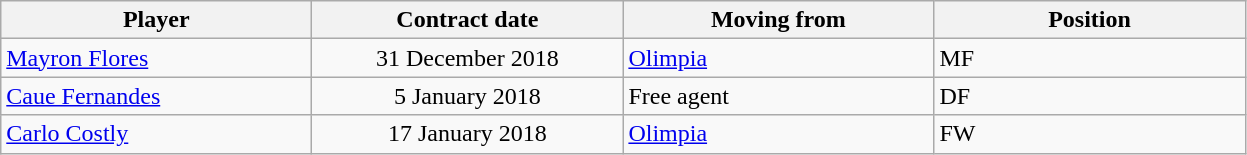<table class="wikitable">
<tr>
<th width="200">Player</th>
<th width="200">Contract date</th>
<th width="200">Moving from</th>
<th width="200">Position</th>
</tr>
<tr>
<td> <a href='#'>Mayron Flores</a></td>
<td align="center">31 December 2018</td>
<td> <a href='#'>Olimpia</a></td>
<td>MF</td>
</tr>
<tr>
<td> <a href='#'>Caue Fernandes</a></td>
<td align="center">5 January 2018</td>
<td>Free agent</td>
<td>DF</td>
</tr>
<tr>
<td> <a href='#'>Carlo Costly</a></td>
<td align="center">17 January 2018</td>
<td> <a href='#'>Olimpia</a></td>
<td>FW</td>
</tr>
</table>
